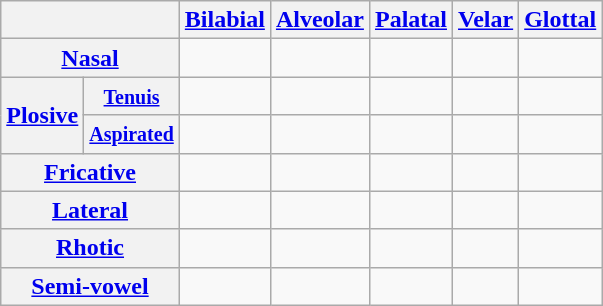<table class="wikitable" style="text-align:center">
<tr>
<th colspan="2"></th>
<th><a href='#'>Bilabial</a></th>
<th><a href='#'>Alveolar</a></th>
<th><a href='#'>Palatal</a></th>
<th><a href='#'>Velar</a></th>
<th><a href='#'>Glottal</a></th>
</tr>
<tr>
<th colspan="2"><a href='#'>Nasal</a></th>
<td></td>
<td></td>
<td></td>
<td></td>
<td></td>
</tr>
<tr>
<th rowspan="2"><a href='#'>Plosive</a></th>
<th><small><a href='#'>Tenuis</a></small></th>
<td></td>
<td></td>
<td></td>
<td></td>
<td></td>
</tr>
<tr>
<th><small><a href='#'>Aspirated</a></small></th>
<td></td>
<td></td>
<td></td>
<td></td>
<td></td>
</tr>
<tr>
<th colspan="2"><a href='#'>Fricative</a></th>
<td></td>
<td></td>
<td></td>
<td></td>
<td></td>
</tr>
<tr>
<th colspan="2"><a href='#'>Lateral</a></th>
<td></td>
<td></td>
<td></td>
<td></td>
<td></td>
</tr>
<tr>
<th colspan="2"><a href='#'>Rhotic</a></th>
<td></td>
<td></td>
<td></td>
<td></td>
<td></td>
</tr>
<tr>
<th colspan="2"><a href='#'>Semi-vowel</a></th>
<td></td>
<td></td>
<td></td>
<td></td>
<td></td>
</tr>
</table>
